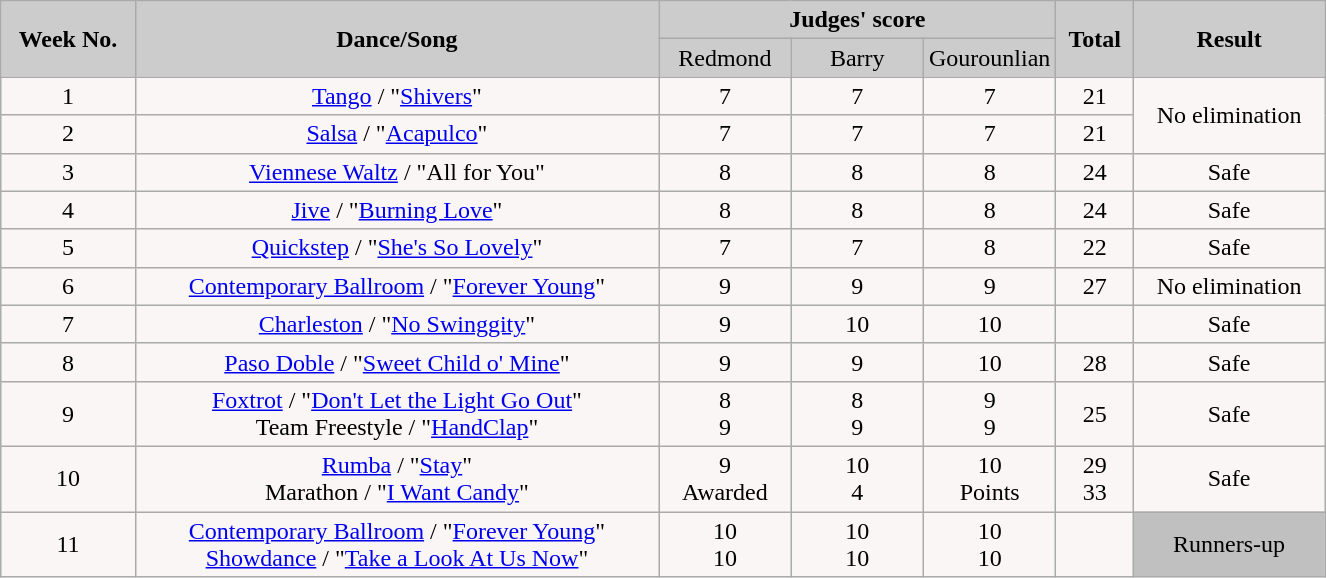<table class="wikitable collapsible">
<tr>
<th rowspan="2" style="background:#ccc; text-align:Center;"><strong>Week No.</strong></th>
<th rowspan="2" style="background:#ccc; text-align:Center;"><strong>Dance/Song</strong></th>
<th colspan="3" style="background:#ccc; text-align:Center;"><strong>Judges' score</strong></th>
<th rowspan="2" style="background:#ccc; text-align:Center;"><strong>Total</strong></th>
<th rowspan="2" style="background:#ccc; text-align:Center;"><strong>Result</strong></th>
</tr>
<tr style="text-align:center; background:#ccc;">
<td style="width:10%; ">Redmond</td>
<td style="width:10%; ">Barry</td>
<td style="width:10%; ">Gourounlian</td>
</tr>
<tr style="text-align:center; background:#faf6f6;">
<td>1</td>
<td><a href='#'>Tango</a> / "<a href='#'>Shivers</a>"</td>
<td>7</td>
<td>7</td>
<td>7</td>
<td>21</td>
<td rowspan="2">No elimination</td>
</tr>
<tr style="text-align:center; background:#faf6f6;">
<td>2</td>
<td><a href='#'>Salsa</a> / "<a href='#'>Acapulco</a>"</td>
<td>7</td>
<td>7</td>
<td>7</td>
<td>21</td>
</tr>
<tr style="text-align:center; background:#faf6f6;">
<td>3</td>
<td><a href='#'>Viennese Waltz</a> / "All for You"</td>
<td>8</td>
<td>8</td>
<td>8</td>
<td>24</td>
<td>Safe</td>
</tr>
<tr style="text-align:center; background:#faf6f6;">
<td>4</td>
<td><a href='#'>Jive</a> / "<a href='#'>Burning Love</a>"</td>
<td>8</td>
<td>8</td>
<td>8</td>
<td>24</td>
<td>Safe</td>
</tr>
<tr style="text-align:center; background:#faf6f6;">
<td>5</td>
<td><a href='#'>Quickstep</a> / "<a href='#'>She's So Lovely</a>"</td>
<td>7</td>
<td>7</td>
<td>8</td>
<td>22</td>
<td>Safe</td>
</tr>
<tr style="text-align:center; background:#faf6f6;">
<td>6</td>
<td><a href='#'>Contemporary Ballroom</a> / "<a href='#'>Forever Young</a>"</td>
<td>9</td>
<td>9</td>
<td>9</td>
<td>27</td>
<td>No elimination</td>
</tr>
<tr style="text-align:center; background:#faf6f6;">
<td>7</td>
<td><a href='#'>Charleston</a> / "<a href='#'>No Swinggity</a>"</td>
<td>9</td>
<td>10</td>
<td>10</td>
<td></td>
<td>Safe</td>
</tr>
<tr style="text-align:center; background:#faf6f6;">
<td>8</td>
<td><a href='#'>Paso Doble</a> / "<a href='#'>Sweet Child o' Mine</a>"</td>
<td>9</td>
<td>9</td>
<td>10</td>
<td>28</td>
<td>Safe</td>
</tr>
<tr style="text-align:center; background:#faf6f6;">
<td>9</td>
<td><a href='#'>Foxtrot</a> / "<a href='#'>Don't Let the Light Go Out</a>"<br>Team Freestyle / "<a href='#'>HandClap</a>"</td>
<td>8<br>9</td>
<td>8<br>9</td>
<td>9<br>9</td>
<td>25<br></td>
<td>Safe</td>
</tr>
<tr style="text-align:center; background:#faf6f6;">
<td>10</td>
<td><a href='#'>Rumba</a> / "<a href='#'>Stay</a>"<br>Marathon / "<a href='#'>I Want Candy</a>"</td>
<td>9<br>Awarded</td>
<td>10<br>4</td>
<td>10<br>Points</td>
<td>29<br>33</td>
<td>Safe</td>
</tr>
<tr style="text-align:center; background:#faf6f6;">
<td>11</td>
<td><a href='#'>Contemporary Ballroom</a> / "<a href='#'>Forever Young</a>"<br><a href='#'>Showdance</a> / "<a href='#'>Take a Look At Us Now</a>"</td>
<td>10<br>10</td>
<td>10<br>10</td>
<td>10<br>10</td>
<td><br></td>
<td style="background:Silver;">Runners-up</td>
</tr>
</table>
